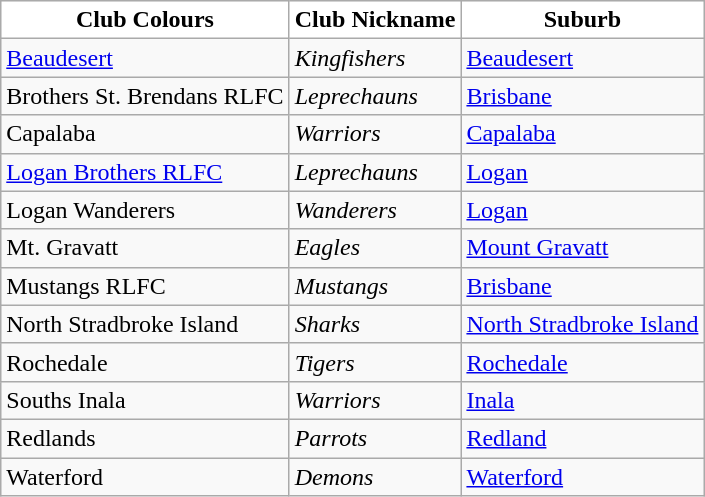<table class="wikitable">
<tr>
<th style="background:white; ">Club Colours</th>
<th style="background:white; ">Club Nickname</th>
<th style="background:white; ">Suburb</th>
</tr>
<tr>
<td> <a href='#'>Beaudesert</a></td>
<td><em>Kingfishers</em></td>
<td><a href='#'>Beaudesert</a></td>
</tr>
<tr>
<td> Brothers St. Brendans RLFC</td>
<td><em>Leprechauns</em></td>
<td><a href='#'>Brisbane</a></td>
</tr>
<tr>
<td> Capalaba</td>
<td><em>Warriors</em></td>
<td><a href='#'>Capalaba</a></td>
</tr>
<tr>
<td> <a href='#'>Logan Brothers RLFC</a></td>
<td><em>Leprechauns</em></td>
<td><a href='#'>Logan</a></td>
</tr>
<tr>
<td> Logan Wanderers</td>
<td><em>Wanderers</em></td>
<td><a href='#'>Logan</a></td>
</tr>
<tr>
<td> Mt. Gravatt</td>
<td><em>Eagles</em></td>
<td><a href='#'>Mount Gravatt</a></td>
</tr>
<tr>
<td> Mustangs RLFC</td>
<td><em>Mustangs</em></td>
<td><a href='#'>Brisbane</a></td>
</tr>
<tr>
<td> North Stradbroke Island</td>
<td><em>Sharks</em></td>
<td><a href='#'>North Stradbroke Island</a></td>
</tr>
<tr>
<td> Rochedale</td>
<td><em>Tigers</em></td>
<td><a href='#'>Rochedale</a></td>
</tr>
<tr>
<td> Souths Inala</td>
<td><em>Warriors</em></td>
<td><a href='#'>Inala</a></td>
</tr>
<tr>
<td> Redlands</td>
<td><em>Parrots</em></td>
<td><a href='#'>Redland</a></td>
</tr>
<tr>
<td> Waterford</td>
<td><em>Demons</em></td>
<td><a href='#'>Waterford</a></td>
</tr>
</table>
